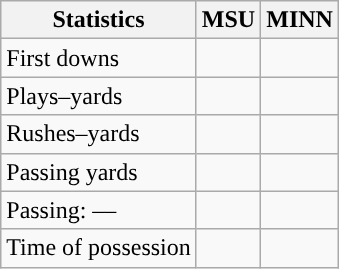<table class="wikitable" style="float:left">
<tr>
<th>Statistics</th>
<th>MSU</th>
<th>MINN</th>
</tr>
<tr>
<td>First downs</td>
<td></td>
<td></td>
</tr>
<tr>
<td>Plays–yards</td>
<td></td>
<td></td>
</tr>
<tr>
<td>Rushes–yards</td>
<td></td>
<td></td>
</tr>
<tr>
<td>Passing yards</td>
<td></td>
<td></td>
</tr>
<tr>
<td>Passing: ––</td>
<td></td>
<td></td>
</tr>
<tr>
<td>Time of possession</td>
<td></td>
<td></td>
</tr>
</table>
